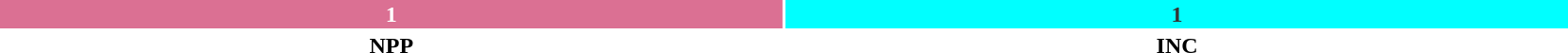<table style="width:88%; text-align:center;">
<tr style="color:white;">
<td style="background:#db7093; width:50%;"><strong>1</strong></td>
<td style="background:aqua; color:#333; width:50%;"><strong>1</strong></td>
</tr>
<tr>
<td><span><strong>NPP</strong></span></td>
<td><span><strong>INC</strong></span></td>
</tr>
</table>
